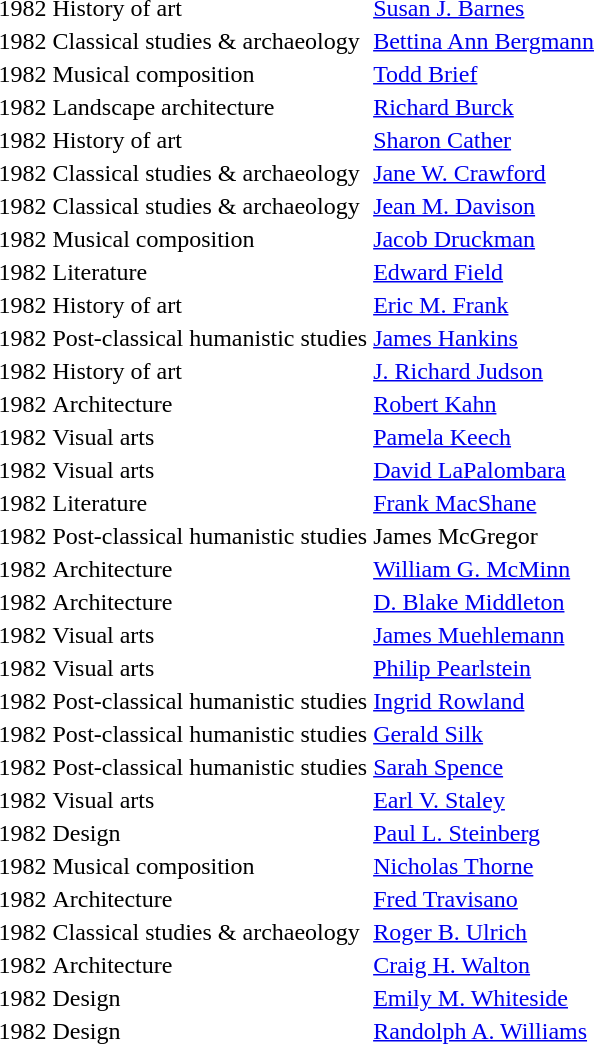<table>
<tr>
<td>1982</td>
<td>History of art</td>
<td><a href='#'>Susan J. Barnes</a></td>
</tr>
<tr>
<td>1982</td>
<td>Classical studies & archaeology</td>
<td><a href='#'>Bettina Ann Bergmann</a></td>
</tr>
<tr>
<td>1982</td>
<td>Musical composition</td>
<td><a href='#'>Todd Brief</a></td>
</tr>
<tr>
<td>1982</td>
<td>Landscape architecture</td>
<td><a href='#'>Richard Burck</a></td>
</tr>
<tr>
<td>1982</td>
<td>History of art</td>
<td><a href='#'>Sharon Cather</a></td>
</tr>
<tr>
<td>1982</td>
<td>Classical studies & archaeology</td>
<td><a href='#'>Jane W. Crawford</a></td>
</tr>
<tr>
<td>1982</td>
<td>Classical studies & archaeology</td>
<td><a href='#'>Jean M. Davison</a></td>
</tr>
<tr>
<td>1982</td>
<td>Musical composition</td>
<td><a href='#'>Jacob Druckman</a></td>
</tr>
<tr>
<td>1982</td>
<td>Literature</td>
<td><a href='#'>Edward Field</a></td>
</tr>
<tr>
<td>1982</td>
<td>History of art</td>
<td><a href='#'>Eric M. Frank</a></td>
</tr>
<tr>
<td>1982</td>
<td>Post-classical humanistic studies</td>
<td><a href='#'>James Hankins</a></td>
</tr>
<tr>
<td>1982</td>
<td>History of art</td>
<td><a href='#'>J. Richard Judson</a></td>
</tr>
<tr>
<td>1982</td>
<td>Architecture</td>
<td><a href='#'>Robert Kahn</a></td>
</tr>
<tr>
<td>1982</td>
<td>Visual arts</td>
<td><a href='#'>Pamela Keech</a></td>
</tr>
<tr>
<td>1982</td>
<td>Visual arts</td>
<td><a href='#'>David LaPalombara</a></td>
</tr>
<tr>
<td>1982</td>
<td>Literature</td>
<td><a href='#'>Frank MacShane</a></td>
</tr>
<tr>
<td>1982</td>
<td>Post-classical humanistic studies</td>
<td>James McGregor</td>
</tr>
<tr>
<td>1982</td>
<td>Architecture</td>
<td><a href='#'>William G. McMinn</a></td>
</tr>
<tr>
<td>1982</td>
<td>Architecture</td>
<td><a href='#'>D. Blake Middleton</a></td>
</tr>
<tr>
<td>1982</td>
<td>Visual arts</td>
<td><a href='#'>James Muehlemann</a></td>
</tr>
<tr>
<td>1982</td>
<td>Visual arts</td>
<td><a href='#'>Philip Pearlstein</a></td>
</tr>
<tr>
<td>1982</td>
<td>Post-classical humanistic studies</td>
<td><a href='#'>Ingrid Rowland</a></td>
</tr>
<tr>
<td>1982</td>
<td>Post-classical humanistic studies</td>
<td><a href='#'>Gerald Silk</a></td>
</tr>
<tr>
<td>1982</td>
<td>Post-classical humanistic studies</td>
<td><a href='#'>Sarah Spence</a></td>
</tr>
<tr>
<td>1982</td>
<td>Visual arts</td>
<td><a href='#'>Earl V. Staley</a></td>
</tr>
<tr>
<td>1982</td>
<td>Design</td>
<td><a href='#'>Paul L. Steinberg</a></td>
</tr>
<tr>
<td>1982</td>
<td>Musical composition</td>
<td><a href='#'>Nicholas Thorne</a></td>
</tr>
<tr>
<td>1982</td>
<td>Architecture</td>
<td><a href='#'>Fred Travisano</a></td>
</tr>
<tr>
<td>1982</td>
<td>Classical studies & archaeology</td>
<td><a href='#'>Roger B. Ulrich</a></td>
</tr>
<tr>
<td>1982</td>
<td>Architecture</td>
<td><a href='#'>Craig H. Walton</a></td>
</tr>
<tr>
<td>1982</td>
<td>Design</td>
<td><a href='#'>Emily M. Whiteside</a></td>
</tr>
<tr>
<td>1982</td>
<td>Design</td>
<td><a href='#'>Randolph A. Williams</a></td>
</tr>
<tr>
</tr>
</table>
